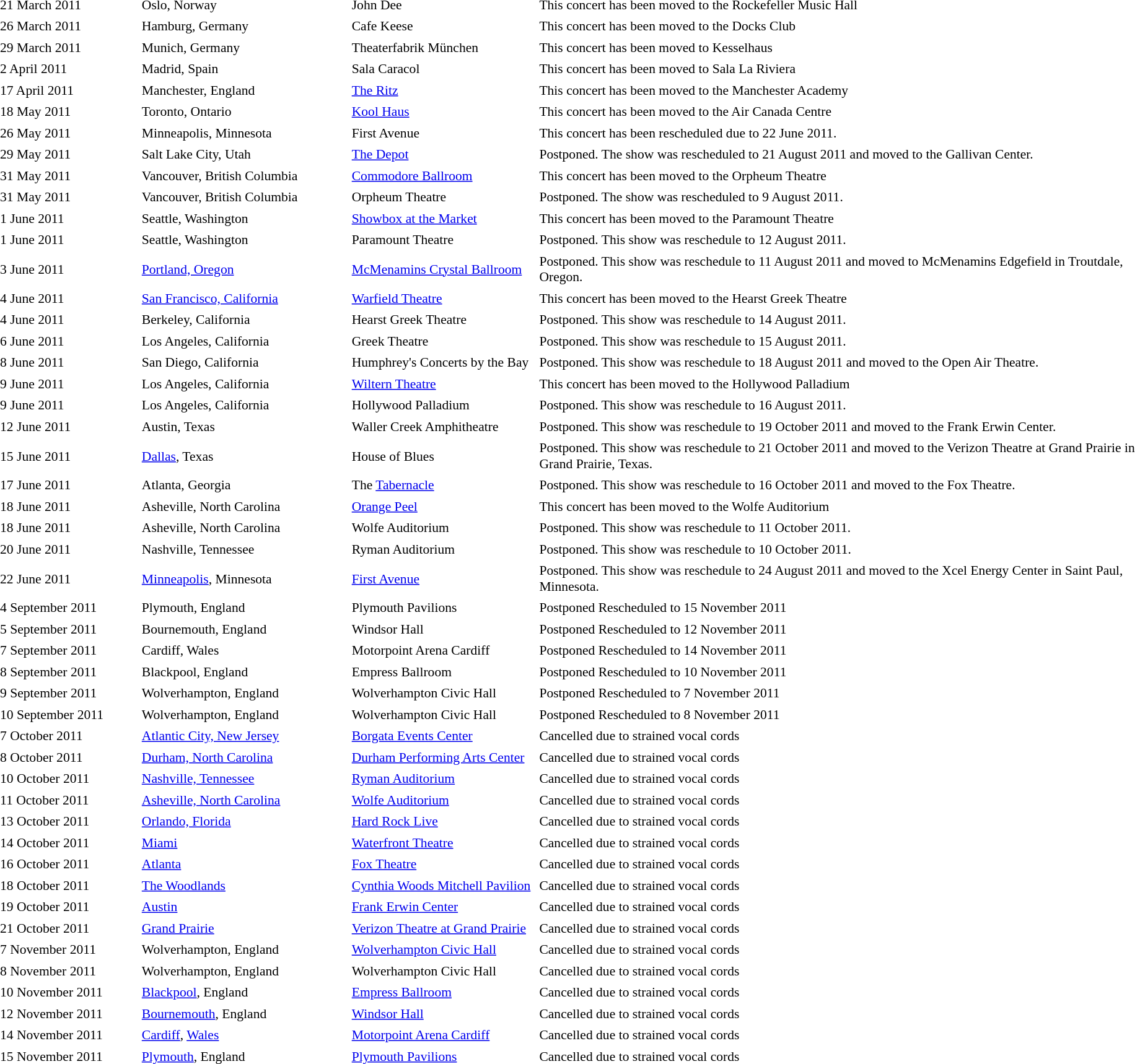<table cellpadding="2" style="border: 0px solid darkgray; font-size: 90%;" class="collapsible collapsed">
<tr>
<th width="150"></th>
<th width="225"></th>
<th width="200"></th>
<th width="700"></th>
</tr>
<tr border="0">
<td>21 March 2011</td>
<td>Oslo, Norway</td>
<td>John Dee</td>
<td>This concert has been moved to the Rockefeller Music Hall</td>
</tr>
<tr>
<td>26 March 2011</td>
<td>Hamburg, Germany</td>
<td>Cafe Keese</td>
<td>This concert has been moved to the Docks Club</td>
</tr>
<tr>
<td>29 March 2011</td>
<td>Munich, Germany</td>
<td>Theaterfabrik München</td>
<td>This concert has been moved to Kesselhaus</td>
</tr>
<tr>
<td>2 April 2011</td>
<td>Madrid, Spain</td>
<td>Sala Caracol</td>
<td>This concert has been moved to Sala La Riviera</td>
</tr>
<tr>
<td>17 April 2011</td>
<td>Manchester, England</td>
<td><a href='#'>The Ritz</a></td>
<td>This concert has been moved to the Manchester Academy</td>
</tr>
<tr>
<td>18 May 2011</td>
<td>Toronto, Ontario</td>
<td><a href='#'>Kool Haus</a></td>
<td>This concert has been moved to the Air Canada Centre</td>
</tr>
<tr>
<td>26 May 2011</td>
<td>Minneapolis, Minnesota</td>
<td>First Avenue</td>
<td>This concert has been rescheduled due to 22 June 2011.</td>
</tr>
<tr>
<td>29 May 2011</td>
<td>Salt Lake City, Utah</td>
<td><a href='#'>The Depot</a></td>
<td>Postponed. The show was rescheduled to 21 August 2011 and moved to the Gallivan Center.</td>
</tr>
<tr>
<td>31 May 2011</td>
<td>Vancouver, British Columbia</td>
<td><a href='#'>Commodore Ballroom</a></td>
<td>This concert has been moved to the Orpheum Theatre</td>
</tr>
<tr>
<td>31 May 2011</td>
<td>Vancouver, British Columbia</td>
<td>Orpheum Theatre</td>
<td>Postponed. The show was rescheduled to 9 August 2011.</td>
</tr>
<tr>
<td>1 June 2011</td>
<td>Seattle, Washington</td>
<td><a href='#'>Showbox at the Market</a></td>
<td>This concert has been moved to the Paramount Theatre</td>
</tr>
<tr>
<td>1 June 2011</td>
<td>Seattle, Washington</td>
<td>Paramount Theatre</td>
<td>Postponed. This show was reschedule to 12 August 2011.</td>
</tr>
<tr>
<td>3 June 2011</td>
<td><a href='#'>Portland, Oregon</a></td>
<td><a href='#'>McMenamins Crystal Ballroom</a></td>
<td>Postponed. This show was reschedule to 11 August 2011 and moved to McMenamins Edgefield in Troutdale, Oregon.</td>
</tr>
<tr>
<td>4 June 2011</td>
<td><a href='#'>San Francisco, California</a></td>
<td><a href='#'>Warfield Theatre</a></td>
<td>This concert has been moved to the Hearst Greek Theatre</td>
</tr>
<tr>
<td>4 June 2011</td>
<td>Berkeley, California</td>
<td>Hearst Greek Theatre</td>
<td>Postponed. This show was reschedule to 14 August 2011.</td>
</tr>
<tr>
<td>6 June 2011</td>
<td>Los Angeles, California</td>
<td>Greek Theatre</td>
<td>Postponed. This show was reschedule to 15 August 2011.</td>
</tr>
<tr>
<td>8 June 2011</td>
<td>San Diego, California</td>
<td>Humphrey's Concerts by the Bay</td>
<td>Postponed. This show was reschedule to 18 August 2011 and moved to the Open Air Theatre.</td>
</tr>
<tr>
<td>9 June 2011</td>
<td>Los Angeles, California</td>
<td><a href='#'>Wiltern Theatre</a></td>
<td>This concert has been moved to the Hollywood Palladium</td>
</tr>
<tr>
<td>9 June 2011</td>
<td>Los Angeles, California</td>
<td>Hollywood Palladium</td>
<td>Postponed. This show was reschedule to 16 August 2011.</td>
</tr>
<tr>
<td>12 June 2011</td>
<td>Austin, Texas</td>
<td>Waller Creek Amphitheatre</td>
<td>Postponed. This show was reschedule to 19 October 2011 and moved to the Frank Erwin Center.</td>
</tr>
<tr>
<td>15 June 2011</td>
<td><a href='#'>Dallas</a>, Texas</td>
<td>House of Blues</td>
<td>Postponed. This show was reschedule to 21 October 2011 and moved to the Verizon Theatre at Grand Prairie in Grand Prairie, Texas.</td>
</tr>
<tr>
<td>17 June 2011</td>
<td>Atlanta, Georgia</td>
<td>The <a href='#'>Tabernacle</a></td>
<td>Postponed. This show was reschedule to 16 October 2011 and moved to the Fox Theatre.</td>
</tr>
<tr>
<td>18 June 2011</td>
<td>Asheville, North Carolina</td>
<td><a href='#'>Orange Peel</a></td>
<td>This concert has been moved to the Wolfe Auditorium</td>
</tr>
<tr>
<td>18 June 2011</td>
<td>Asheville, North Carolina</td>
<td>Wolfe Auditorium</td>
<td>Postponed. This show was reschedule to 11 October 2011.</td>
</tr>
<tr>
<td>20 June 2011</td>
<td>Nashville, Tennessee</td>
<td>Ryman Auditorium</td>
<td>Postponed. This show was reschedule to 10 October 2011.</td>
</tr>
<tr>
<td>22 June 2011</td>
<td><a href='#'>Minneapolis</a>, Minnesota</td>
<td><a href='#'>First Avenue</a></td>
<td>Postponed. This show was reschedule to 24 August 2011 and moved to the Xcel Energy Center in Saint Paul, Minnesota.</td>
</tr>
<tr>
<td>4 September 2011</td>
<td>Plymouth, England</td>
<td>Plymouth Pavilions</td>
<td>Postponed Rescheduled to 15 November 2011</td>
</tr>
<tr>
<td>5 September 2011</td>
<td>Bournemouth, England</td>
<td>Windsor Hall</td>
<td>Postponed Rescheduled to 12 November 2011</td>
</tr>
<tr>
<td>7 September 2011</td>
<td>Cardiff, Wales</td>
<td>Motorpoint Arena Cardiff</td>
<td>Postponed Rescheduled to 14 November 2011</td>
</tr>
<tr>
<td>8 September 2011</td>
<td>Blackpool, England</td>
<td>Empress Ballroom</td>
<td>Postponed Rescheduled to 10 November 2011</td>
</tr>
<tr>
<td>9 September 2011</td>
<td>Wolverhampton, England</td>
<td>Wolverhampton Civic Hall</td>
<td>Postponed Rescheduled to 7 November 2011</td>
</tr>
<tr>
<td>10 September 2011</td>
<td>Wolverhampton, England</td>
<td>Wolverhampton Civic Hall</td>
<td>Postponed Rescheduled to 8 November 2011</td>
</tr>
<tr>
<td>7 October 2011</td>
<td><a href='#'>Atlantic City, New Jersey</a></td>
<td><a href='#'>Borgata Events Center</a></td>
<td>Cancelled due to strained vocal cords</td>
</tr>
<tr>
<td>8 October 2011</td>
<td><a href='#'>Durham, North Carolina</a></td>
<td><a href='#'>Durham Performing Arts Center</a></td>
<td>Cancelled due to strained vocal cords</td>
</tr>
<tr>
<td>10 October 2011</td>
<td><a href='#'>Nashville, Tennessee</a></td>
<td><a href='#'>Ryman Auditorium</a></td>
<td>Cancelled due to strained vocal cords</td>
</tr>
<tr>
<td>11 October 2011</td>
<td><a href='#'>Asheville, North Carolina</a></td>
<td><a href='#'>Wolfe Auditorium</a></td>
<td>Cancelled due to strained vocal cords</td>
</tr>
<tr>
<td>13 October 2011</td>
<td><a href='#'>Orlando, Florida</a></td>
<td><a href='#'>Hard Rock Live</a></td>
<td>Cancelled due to strained vocal cords</td>
</tr>
<tr>
<td>14 October 2011</td>
<td><a href='#'>Miami</a></td>
<td><a href='#'>Waterfront Theatre</a></td>
<td>Cancelled due to strained vocal cords</td>
</tr>
<tr>
<td>16 October 2011</td>
<td><a href='#'>Atlanta</a></td>
<td><a href='#'>Fox Theatre</a></td>
<td>Cancelled due to strained vocal cords</td>
</tr>
<tr>
<td>18 October 2011</td>
<td><a href='#'>The Woodlands</a></td>
<td><a href='#'>Cynthia Woods Mitchell Pavilion</a></td>
<td>Cancelled due to strained vocal cords</td>
</tr>
<tr>
<td>19 October 2011</td>
<td><a href='#'>Austin</a></td>
<td><a href='#'>Frank Erwin Center</a></td>
<td>Cancelled due to strained vocal cords</td>
</tr>
<tr>
<td>21 October 2011</td>
<td><a href='#'>Grand Prairie</a></td>
<td><a href='#'>Verizon Theatre at Grand Prairie</a></td>
<td>Cancelled due to strained vocal cords</td>
</tr>
<tr>
<td>7 November 2011</td>
<td>Wolverhampton, England</td>
<td><a href='#'>Wolverhampton Civic Hall</a></td>
<td>Cancelled due to strained vocal cords</td>
</tr>
<tr>
<td>8 November 2011</td>
<td>Wolverhampton, England</td>
<td>Wolverhampton Civic Hall</td>
<td>Cancelled due to strained vocal cords</td>
</tr>
<tr>
<td>10 November 2011</td>
<td><a href='#'>Blackpool</a>, England</td>
<td><a href='#'>Empress Ballroom</a></td>
<td>Cancelled due to strained vocal cords</td>
</tr>
<tr>
<td>12 November 2011</td>
<td><a href='#'>Bournemouth</a>, England</td>
<td><a href='#'>Windsor Hall</a></td>
<td>Cancelled due to strained vocal cords</td>
</tr>
<tr>
<td>14 November 2011</td>
<td><a href='#'>Cardiff</a>, <a href='#'>Wales</a></td>
<td><a href='#'>Motorpoint Arena Cardiff</a></td>
<td>Cancelled due to strained vocal cords</td>
</tr>
<tr>
<td>15 November 2011</td>
<td><a href='#'>Plymouth</a>, England</td>
<td><a href='#'>Plymouth Pavilions</a></td>
<td>Cancelled due to strained vocal cords</td>
</tr>
</table>
